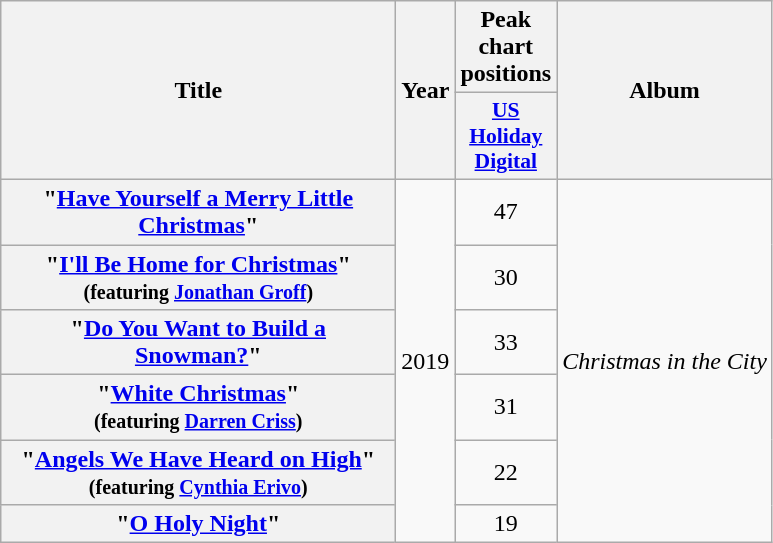<table class="wikitable plainrowheaders" style="text-align:center;">
<tr>
<th scope="col" rowspan="2" style="width:16em;">Title</th>
<th scope="col" rowspan="2">Year</th>
<th scope="col" colspan="1">Peak chart positions</th>
<th scope="col" rowspan="2">Album</th>
</tr>
<tr>
<th scope="col" style="width:2.5em;font-size:90%;"><a href='#'>US<br>Holiday<br>Digital</a><br></th>
</tr>
<tr>
<th scope="row">"<a href='#'>Have Yourself a Merry Little Christmas</a>"</th>
<td rowspan="6">2019</td>
<td>47</td>
<td rowspan="6"><em>Christmas in the City</em></td>
</tr>
<tr>
<th scope="row">"<a href='#'>I'll Be Home for Christmas</a>"<br><small>(featuring <a href='#'>Jonathan Groff</a>)</small></th>
<td>30</td>
</tr>
<tr>
<th scope="row">"<a href='#'>Do You Want to Build a Snowman?</a>"</th>
<td>33</td>
</tr>
<tr>
<th scope="row">"<a href='#'>White Christmas</a>"<br><small>(featuring <a href='#'>Darren Criss</a>)</small></th>
<td>31</td>
</tr>
<tr>
<th scope="row">"<a href='#'>Angels We Have Heard on High</a>"<br><small>(featuring <a href='#'>Cynthia Erivo</a>)</small></th>
<td>22</td>
</tr>
<tr>
<th scope="row">"<a href='#'>O Holy Night</a>"</th>
<td>19</td>
</tr>
</table>
